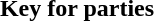<table class="toccolours" style="width:40em">
<tr>
<th>Key for parties</th>
</tr>
<tr>
<td><br>





</td>
</tr>
</table>
